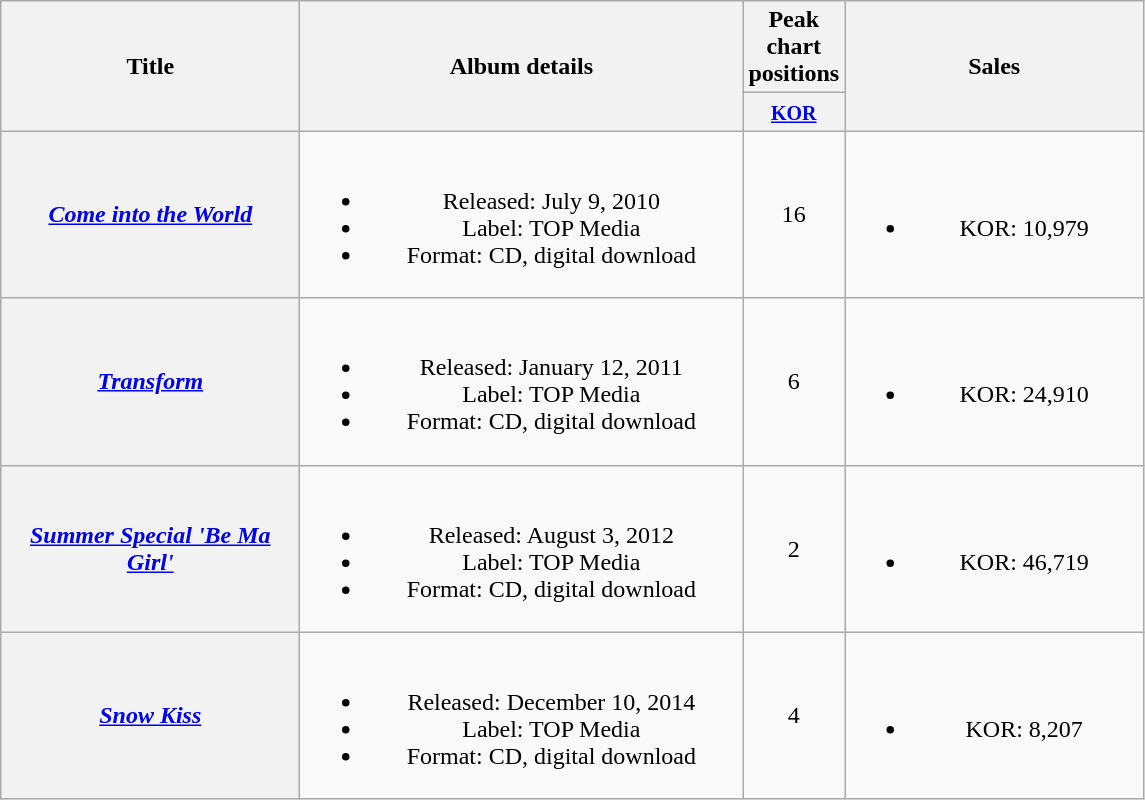<table class="wikitable plainrowheaders" style="text-align:center;">
<tr>
<th rowspan="2" style="width:12em;">Title</th>
<th rowspan="2" style="width:18em;">Album details</th>
<th colspan="1">Peak chart positions</th>
<th rowspan="2" style="width:12em;">Sales</th>
</tr>
<tr>
<th style="width:3em;"><small><a href='#'>KOR</a></small><br></th>
</tr>
<tr>
<th scope="row"><em><a href='#'>Come into the World</a></em></th>
<td><br><ul><li>Released: July 9, 2010 </li><li>Label: TOP Media</li><li>Format: CD, digital download</li></ul></td>
<td>16</td>
<td><br><ul><li>KOR: 10,979</li></ul></td>
</tr>
<tr>
<th scope="row"><em><a href='#'>Transform</a></em></th>
<td><br><ul><li>Released: January 12, 2011 </li><li>Label: TOP Media</li><li>Format: CD, digital download</li></ul></td>
<td>6</td>
<td><br><ul><li>KOR: 24,910</li></ul></td>
</tr>
<tr>
<th scope="row"><em><a href='#'>Summer Special 'Be Ma Girl'</a></em></th>
<td><br><ul><li>Released: August 3, 2012 </li><li>Label: TOP Media</li><li>Format: CD, digital download</li></ul></td>
<td>2</td>
<td><br><ul><li>KOR: 46,719</li></ul></td>
</tr>
<tr>
<th scope="row"><em><a href='#'>Snow Kiss</a></em></th>
<td><br><ul><li>Released: December 10, 2014 </li><li>Label: TOP Media</li><li>Format: CD, digital download</li></ul></td>
<td>4</td>
<td><br><ul><li>KOR: 8,207</li></ul></td>
</tr>
</table>
